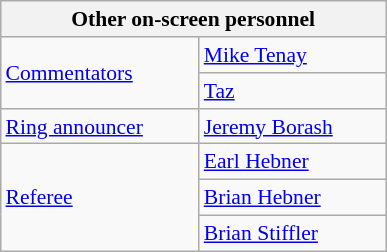<table align="right" class="wikitable" style="border:1px; font-size:90%; margin-left:1em;">
<tr>
<th colspan="2" width="250"><strong>Other on-screen personnel</strong></th>
</tr>
<tr>
<td rowspan=2><a href='#'>Commentators</a></td>
<td><a href='#'>Mike Tenay</a></td>
</tr>
<tr>
<td><a href='#'>Taz</a></td>
</tr>
<tr>
<td><a href='#'>Ring announcer</a></td>
<td><a href='#'>Jeremy Borash</a></td>
</tr>
<tr>
<td rowspan=3><a href='#'>Referee</a></td>
<td><a href='#'>Earl Hebner</a></td>
</tr>
<tr>
<td><a href='#'>Brian Hebner</a></td>
</tr>
<tr>
<td><a href='#'>Brian Stiffler</a></td>
</tr>
<tr>
</tr>
</table>
